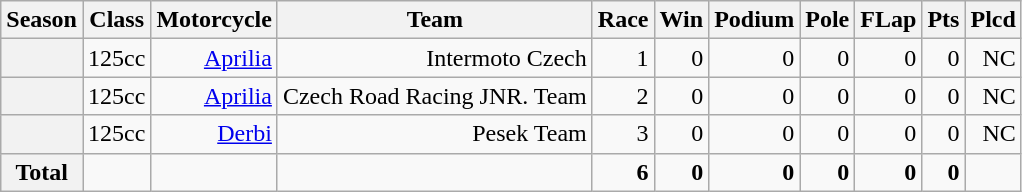<table class="wikitable" style="text-align:right">
<tr>
<th>Season</th>
<th>Class</th>
<th>Motorcycle</th>
<th>Team</th>
<th>Race</th>
<th>Win</th>
<th>Podium</th>
<th>Pole</th>
<th>FLap</th>
<th>Pts</th>
<th>Plcd</th>
</tr>
<tr>
<th></th>
<td>125cc</td>
<td><a href='#'>Aprilia</a></td>
<td>Intermoto Czech</td>
<td>1</td>
<td>0</td>
<td>0</td>
<td>0</td>
<td>0</td>
<td>0</td>
<td>NC</td>
</tr>
<tr>
<th></th>
<td>125cc</td>
<td><a href='#'>Aprilia</a></td>
<td>Czech Road Racing JNR. Team</td>
<td>2</td>
<td>0</td>
<td>0</td>
<td>0</td>
<td>0</td>
<td>0</td>
<td>NC</td>
</tr>
<tr>
<th></th>
<td>125cc</td>
<td><a href='#'>Derbi</a></td>
<td>Pesek Team</td>
<td>3</td>
<td>0</td>
<td>0</td>
<td>0</td>
<td>0</td>
<td>0</td>
<td>NC</td>
</tr>
<tr>
<th>Total</th>
<td></td>
<td></td>
<td></td>
<td><strong>6</strong></td>
<td><strong>0</strong></td>
<td><strong>0</strong></td>
<td><strong>0</strong></td>
<td><strong>0</strong></td>
<td><strong>0</strong></td>
<td></td>
</tr>
</table>
